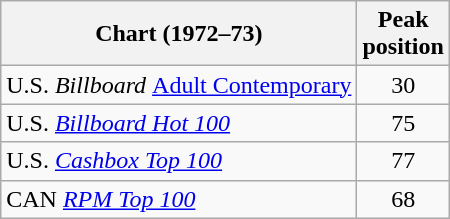<table class="wikitable">
<tr>
<th align="left">Chart (1972–73)</th>
<th align="left">Peak<br>position</th>
</tr>
<tr>
<td>U.S. <em>Billboard </em> <a href='#'>Adult Contemporary</a></td>
<td style="text-align:center;">30</td>
</tr>
<tr>
<td>U.S. <em><a href='#'>Billboard Hot 100</a></em> </td>
<td style="text-align:center;">75</td>
</tr>
<tr>
<td>U.S. <em><a href='#'>Cashbox Top 100</a></em> </td>
<td style="text-align:center;">77</td>
</tr>
<tr>
<td>CAN <em><a href='#'>RPM Top 100</a></em> </td>
<td style="text-align:center;">68</td>
</tr>
</table>
